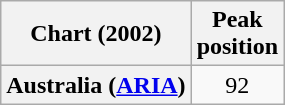<table class="wikitable plainrowheaders">
<tr>
<th>Chart (2002)</th>
<th>Peak<br>position</th>
</tr>
<tr>
<th scope="row">Australia (<a href='#'>ARIA</a>)</th>
<td align="center">92</td>
</tr>
</table>
